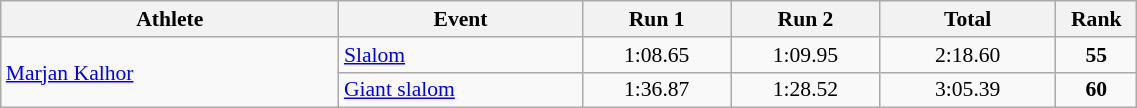<table class="wikitable" width="60%" style="text-align:center; font-size:90%">
<tr>
<th width="25%">Athlete</th>
<th width="18%">Event</th>
<th width="11%">Run 1</th>
<th width="11%">Run 2</th>
<th width="13%">Total</th>
<th width="6%">Rank</th>
</tr>
<tr>
<td rowspan=2 align="left"><a href='#'>Marjan Kalhor</a></td>
<td align="left"><a href='#'>Slalom</a></td>
<td>1:08.65</td>
<td>1:09.95</td>
<td>2:18.60</td>
<td><strong>55</strong></td>
</tr>
<tr>
<td align="left"><a href='#'>Giant slalom</a></td>
<td>1:36.87</td>
<td>1:28.52</td>
<td>3:05.39</td>
<td><strong>60</strong></td>
</tr>
</table>
